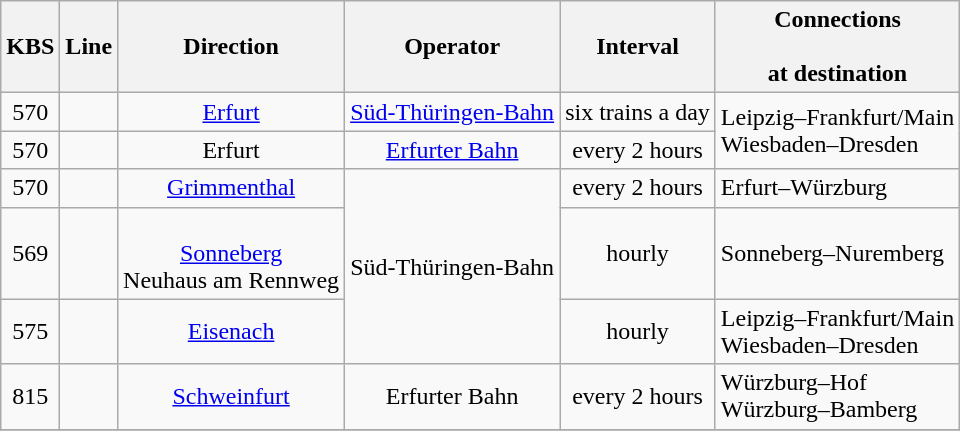<table class="wikitable" style="text-align: center;">
<tr>
<th>KBS</th>
<th>Line</th>
<th>Direction</th>
<th>Operator</th>
<th>Interval</th>
<th>Connections<br><br>at destination</th>
</tr>
<tr>
<td>570</td>
<td></td>
<td><a href='#'>Erfurt</a></td>
<td><a href='#'>Süd-Thüringen-Bahn</a></td>
<td>six trains a day</td>
<td style="text-align: left;" rowspan="2"> Leipzig–Frankfurt/Main<br> Wiesbaden–Dresden</td>
</tr>
<tr>
<td>570</td>
<td></td>
<td>Erfurt</td>
<td><a href='#'>Erfurter Bahn</a></td>
<td>every 2 hours</td>
</tr>
<tr>
<td>570</td>
<td></td>
<td><a href='#'>Grimmenthal</a></td>
<td rowspan=3>Süd-Thüringen-Bahn</td>
<td>every 2 hours</td>
<td style="text-align: left;"> Erfurt–Würzburg</td>
</tr>
<tr>
<td>569</td>
<td></td>
<td><br><a href='#'>Sonneberg</a><br>Neuhaus am Rennweg</td>
<td>hourly</td>
<td style="text-align: left;"> Sonneberg–Nuremberg</td>
</tr>
<tr>
<td>575</td>
<td></td>
<td><a href='#'>Eisenach</a></td>
<td>hourly</td>
<td style="text-align: left;"> Leipzig–Frankfurt/Main<br>  Wiesbaden–Dresden</td>
</tr>
<tr>
<td>815</td>
<td></td>
<td><a href='#'>Schweinfurt</a></td>
<td>Erfurter Bahn</td>
<td>every 2 hours</td>
<td style="text-align: left;"> Würzburg–Hof<br> Würzburg–Bamberg</td>
</tr>
<tr>
</tr>
</table>
